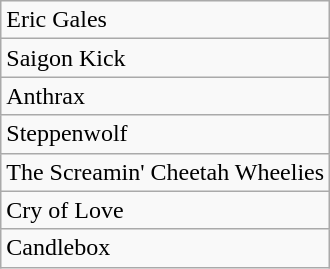<table class="wikitable">
<tr>
<td>Eric Gales</td>
</tr>
<tr>
<td>Saigon Kick</td>
</tr>
<tr>
<td>Anthrax</td>
</tr>
<tr>
<td>Steppenwolf</td>
</tr>
<tr>
<td>The Screamin' Cheetah Wheelies</td>
</tr>
<tr>
<td>Cry of Love</td>
</tr>
<tr>
<td>Candlebox</td>
</tr>
</table>
